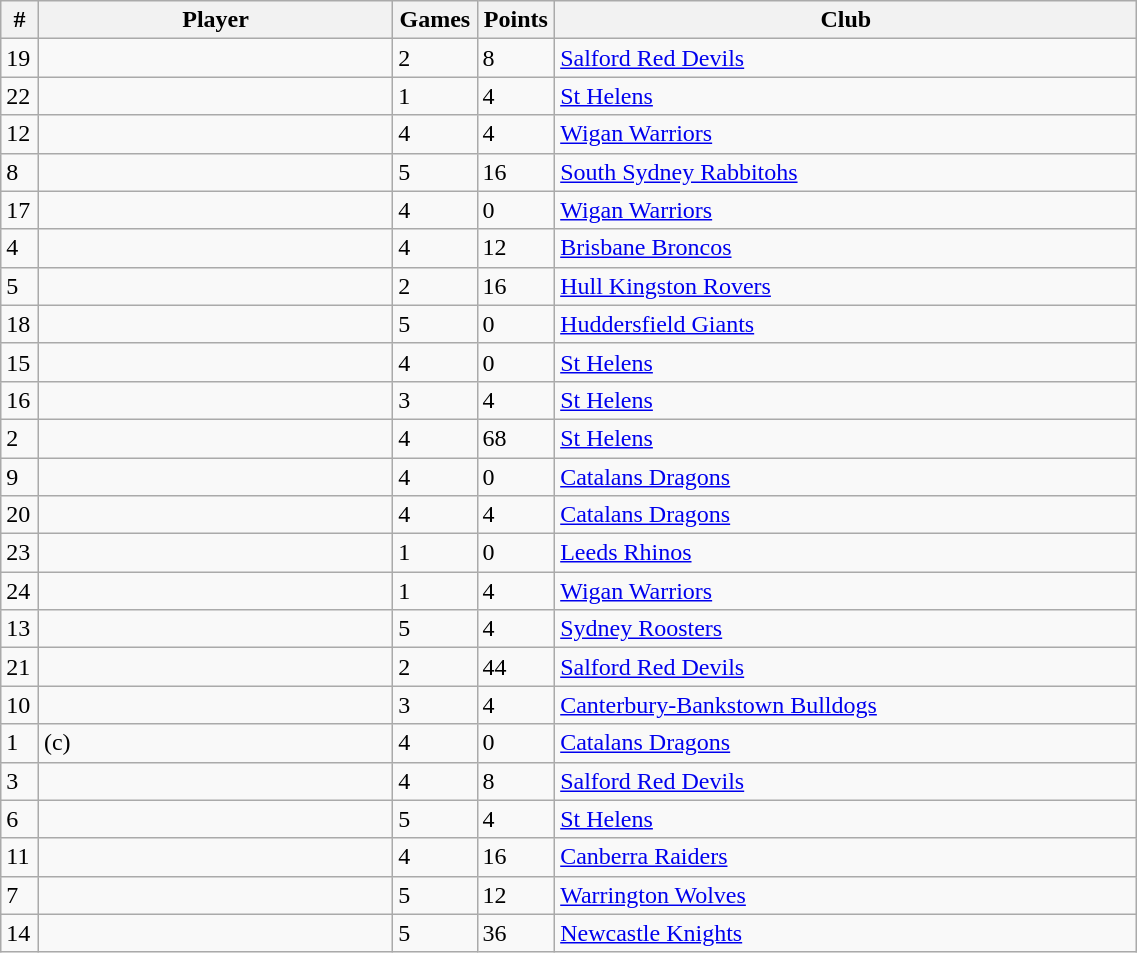<table class="wikitable sortable" style="width:60%;text-align:left">
<tr>
<th width=2%>#</th>
<th width=28%>Player</th>
<th width=2%>Games</th>
<th width=2%>Points</th>
<th width=46%>Club</th>
</tr>
<tr>
<td>19</td>
<td></td>
<td>2</td>
<td>8</td>
<td> <a href='#'>Salford Red Devils</a></td>
</tr>
<tr>
<td>22</td>
<td></td>
<td>1</td>
<td>4</td>
<td> <a href='#'>St Helens</a></td>
</tr>
<tr>
<td>12</td>
<td></td>
<td>4</td>
<td>4</td>
<td> <a href='#'>Wigan Warriors</a></td>
</tr>
<tr>
<td>8</td>
<td></td>
<td>5</td>
<td>16</td>
<td> <a href='#'>South Sydney Rabbitohs</a></td>
</tr>
<tr>
<td>17</td>
<td></td>
<td>4</td>
<td>0</td>
<td> <a href='#'>Wigan Warriors</a></td>
</tr>
<tr>
<td>4</td>
<td></td>
<td>4</td>
<td>12</td>
<td> <a href='#'>Brisbane Broncos</a></td>
</tr>
<tr>
<td>5</td>
<td></td>
<td>2</td>
<td>16</td>
<td> <a href='#'>Hull Kingston Rovers</a></td>
</tr>
<tr>
<td>18</td>
<td></td>
<td>5</td>
<td>0</td>
<td> <a href='#'>Huddersfield Giants</a></td>
</tr>
<tr>
<td>15</td>
<td></td>
<td>4</td>
<td>0</td>
<td> <a href='#'>St Helens</a></td>
</tr>
<tr>
<td>16</td>
<td></td>
<td>3</td>
<td>4</td>
<td> <a href='#'>St Helens</a></td>
</tr>
<tr>
<td>2</td>
<td></td>
<td>4</td>
<td>68</td>
<td> <a href='#'>St Helens</a></td>
</tr>
<tr>
<td>9</td>
<td></td>
<td>4</td>
<td>0</td>
<td> <a href='#'>Catalans Dragons</a></td>
</tr>
<tr>
<td>20</td>
<td></td>
<td>4</td>
<td>4</td>
<td> <a href='#'>Catalans Dragons</a></td>
</tr>
<tr>
<td>23</td>
<td></td>
<td>1</td>
<td>0</td>
<td> <a href='#'>Leeds Rhinos</a></td>
</tr>
<tr>
<td>24</td>
<td></td>
<td>1</td>
<td>4</td>
<td> <a href='#'>Wigan Warriors</a></td>
</tr>
<tr>
<td>13</td>
<td></td>
<td>5</td>
<td>4</td>
<td> <a href='#'>Sydney Roosters</a></td>
</tr>
<tr>
<td>21</td>
<td></td>
<td>2</td>
<td>44</td>
<td> <a href='#'>Salford Red Devils</a></td>
</tr>
<tr>
<td>10</td>
<td></td>
<td>3</td>
<td>4</td>
<td> <a href='#'>Canterbury-Bankstown Bulldogs</a></td>
</tr>
<tr>
<td>1</td>
<td> (c)</td>
<td>4</td>
<td>0</td>
<td> <a href='#'>Catalans Dragons</a></td>
</tr>
<tr>
<td>3</td>
<td></td>
<td>4</td>
<td>8</td>
<td> <a href='#'>Salford Red Devils</a></td>
</tr>
<tr>
<td>6</td>
<td></td>
<td>5</td>
<td>4</td>
<td> <a href='#'>St Helens</a></td>
</tr>
<tr>
<td>11</td>
<td></td>
<td>4</td>
<td>16</td>
<td> <a href='#'>Canberra Raiders</a></td>
</tr>
<tr>
<td>7</td>
<td></td>
<td>5</td>
<td>12</td>
<td> <a href='#'>Warrington Wolves</a></td>
</tr>
<tr>
<td>14</td>
<td></td>
<td>5</td>
<td>36</td>
<td> <a href='#'>Newcastle Knights</a></td>
</tr>
</table>
